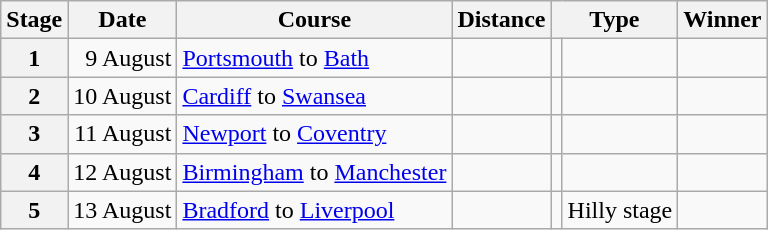<table class="wikitable">
<tr>
<th scope="col">Stage</th>
<th scope="col">Date</th>
<th scope="col">Course</th>
<th scope="col">Distance</th>
<th scope="col" colspan="2">Type</th>
<th scope="col">Winner</th>
</tr>
<tr>
<th scope="row">1</th>
<td style="text-align:right;">9 August</td>
<td><a href='#'>Portsmouth</a> to <a href='#'>Bath</a></td>
<td></td>
<td></td>
<td></td>
<td></td>
</tr>
<tr>
<th scope="row">2</th>
<td style="text-align:right;">10 August</td>
<td><a href='#'>Cardiff</a> to <a href='#'>Swansea</a></td>
<td></td>
<td></td>
<td></td>
<td></td>
</tr>
<tr>
<th scope="row">3</th>
<td style="text-align:right;">11 August</td>
<td><a href='#'>Newport</a> to <a href='#'>Coventry</a></td>
<td></td>
<td></td>
<td></td>
<td></td>
</tr>
<tr>
<th scope="row">4</th>
<td style="text-align:right;">12 August</td>
<td><a href='#'>Birmingham</a> to <a href='#'>Manchester</a></td>
<td></td>
<td></td>
<td></td>
<td></td>
</tr>
<tr>
<th scope="row">5</th>
<td style="text-align:right;">13 August</td>
<td><a href='#'>Bradford</a> to <a href='#'>Liverpool</a></td>
<td></td>
<td></td>
<td>Hilly stage</td>
<td></td>
</tr>
</table>
